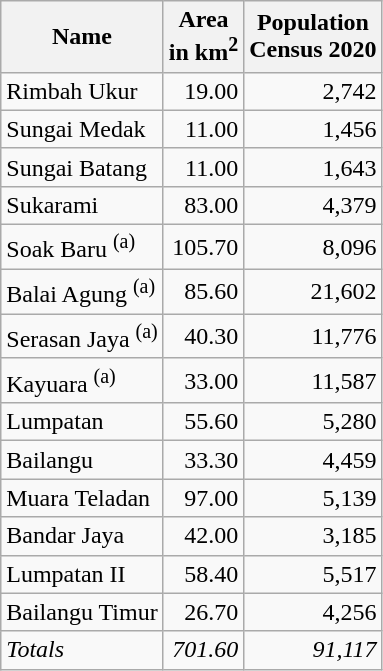<table class="sortable wikitable">
<tr>
<th>Name</th>
<th>Area <br>in km<sup>2</sup></th>
<th>Population<br>Census 2020 </th>
</tr>
<tr>
<td>Rimbah Ukur</td>
<td align="right">19.00</td>
<td align="right">2,742</td>
</tr>
<tr>
<td>Sungai Medak</td>
<td align="right">11.00</td>
<td align="right">1,456</td>
</tr>
<tr>
<td>Sungai Batang</td>
<td align="right">11.00</td>
<td align="right">1,643</td>
</tr>
<tr>
<td>Sukarami</td>
<td align="right">83.00</td>
<td align="right">4,379</td>
</tr>
<tr>
<td>Soak Baru <sup>(a)</sup></td>
<td align="right">105.70</td>
<td align="right">8,096</td>
</tr>
<tr>
<td>Balai Agung <sup>(a)</sup></td>
<td align="right">85.60</td>
<td align="right">21,602</td>
</tr>
<tr>
<td>Serasan Jaya <sup>(a)</sup></td>
<td align="right">40.30</td>
<td align="right">11,776</td>
</tr>
<tr>
<td>Kayuara <sup>(a)</sup></td>
<td align="right">33.00</td>
<td align="right">11,587</td>
</tr>
<tr>
<td>Lumpatan</td>
<td align="right">55.60</td>
<td align="right">5,280</td>
</tr>
<tr>
<td>Bailangu</td>
<td align="right">33.30</td>
<td align="right">4,459</td>
</tr>
<tr>
<td>Muara Teladan</td>
<td align="right">97.00</td>
<td align="right">5,139</td>
</tr>
<tr>
<td>Bandar Jaya</td>
<td align="right">42.00</td>
<td align="right">3,185</td>
</tr>
<tr>
<td>Lumpatan II</td>
<td align="right">58.40</td>
<td align="right">5,517</td>
</tr>
<tr>
<td>Bailangu Timur</td>
<td align="right">26.70</td>
<td align="right">4,256</td>
</tr>
<tr>
<td><em>Totals</em></td>
<td align="right"><em>701.60</em></td>
<td align="right"><em>91,117</em></td>
</tr>
</table>
